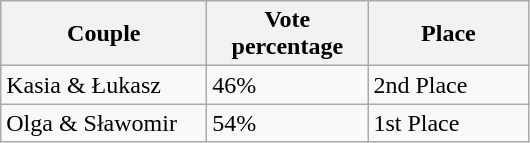<table class="wikitable">
<tr>
<th style="width:130px;">Couple</th>
<th style="width:100px;">Vote percentage</th>
<th style="width:100px;">Place</th>
</tr>
<tr>
<td>Kasia & Łukasz</td>
<td>46%</td>
<td>2nd Place</td>
</tr>
<tr>
<td>Olga & Sławomir</td>
<td>54%</td>
<td>1st Place</td>
</tr>
</table>
